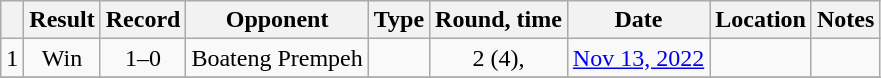<table class="wikitable" style="text-align:center">
<tr>
<th></th>
<th>Result</th>
<th>Record</th>
<th>Opponent</th>
<th>Type</th>
<th>Round, time</th>
<th>Date</th>
<th>Location</th>
<th>Notes</th>
</tr>
<tr>
<td>1</td>
<td>Win</td>
<td>1–0</td>
<td align=left>Boateng Prempeh</td>
<td></td>
<td>2 (4), </td>
<td><a href='#'>Nov 13, 2022</a></td>
<td align=left></td>
<td></td>
</tr>
<tr>
</tr>
</table>
